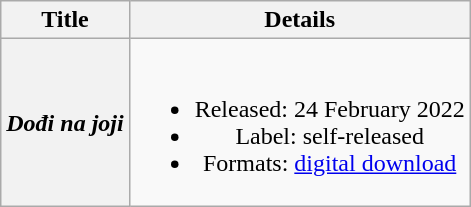<table class="wikitable plainrowheaders" style="text-align:center;">
<tr>
<th scope="col">Title</th>
<th scope="col">Details</th>
</tr>
<tr>
<th scope="row"><em>Dođi na joji</em></th>
<td><br><ul><li>Released: 24 February 2022</li><li>Label: self-released</li><li>Formats: <a href='#'>digital download</a></li></ul></td>
</tr>
</table>
